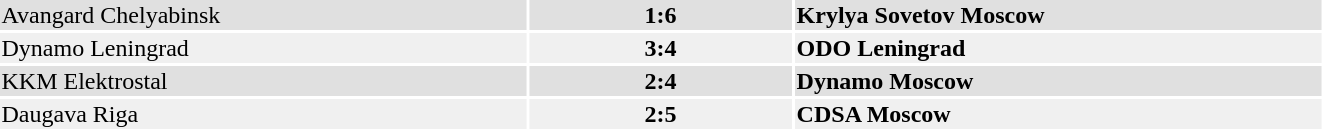<table width="70%">
<tr bgcolor="#e0e0e0">
<td style="width:40%;">Avangard Chelyabinsk</td>
<th style="width:20%;">1:6</th>
<td style="width:40%;"><strong>Krylya Sovetov Moscow</strong></td>
</tr>
<tr bgcolor="#f0f0f0">
<td>Dynamo Leningrad</td>
<td align="center"><strong>3:4</strong></td>
<td><strong>ODO Leningrad</strong></td>
</tr>
<tr bgcolor="#e0e0e0">
<td>KKM Elektrostal</td>
<td align="center"><strong>2:4</strong></td>
<td><strong>Dynamo Moscow</strong></td>
</tr>
<tr bgcolor="#f0f0f0">
<td>Daugava Riga</td>
<td align="center"><strong>2:5</strong></td>
<td><strong>CDSA Moscow</strong></td>
</tr>
</table>
